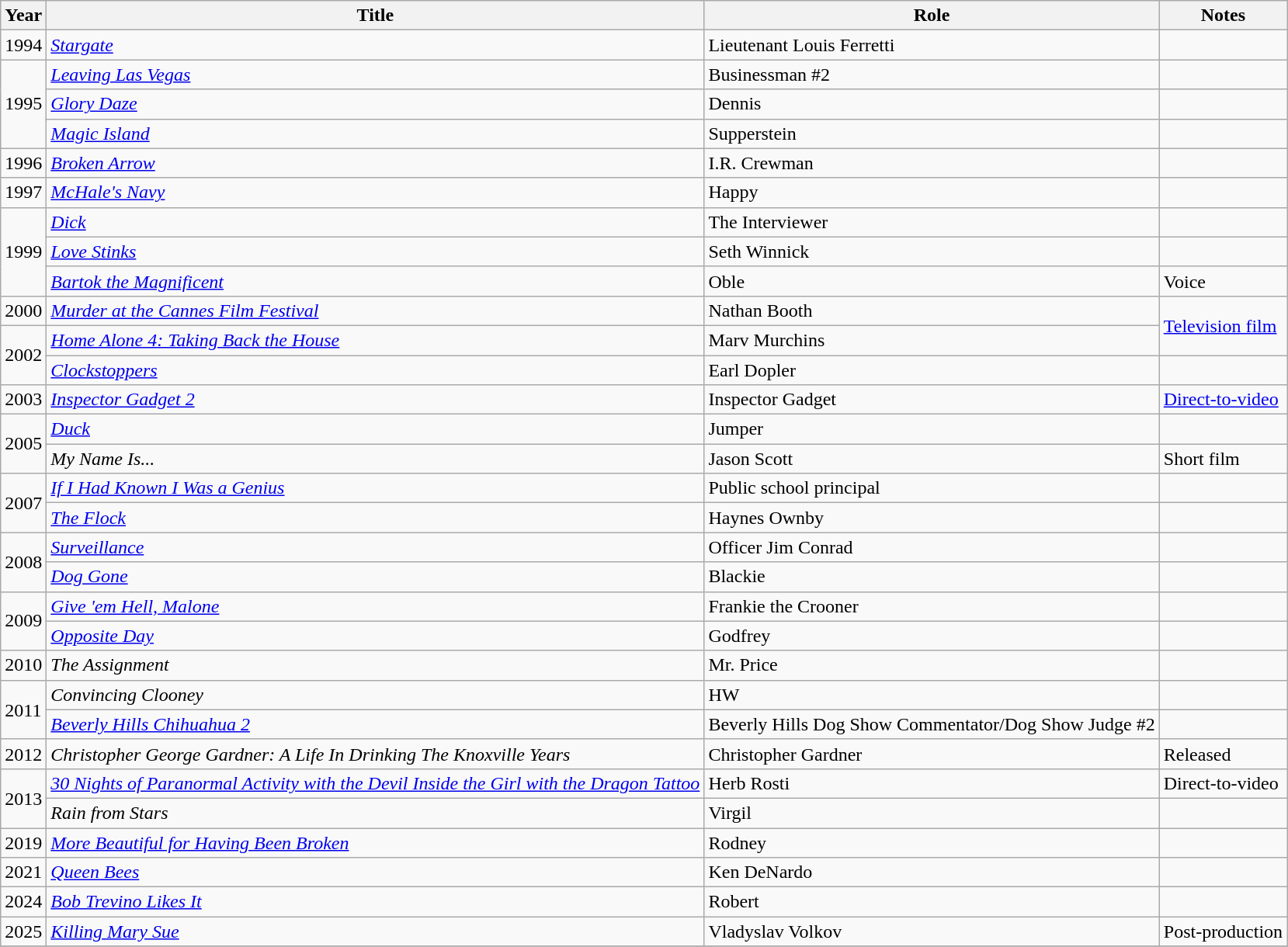<table class="wikitable sortable">
<tr>
<th>Year</th>
<th>Title</th>
<th>Role</th>
<th class="unsortable">Notes</th>
</tr>
<tr>
<td>1994</td>
<td><em><a href='#'>Stargate</a></em></td>
<td>Lieutenant Louis Ferretti</td>
<td></td>
</tr>
<tr>
<td rowspan="3">1995</td>
<td><em><a href='#'>Leaving Las Vegas</a></em></td>
<td>Businessman #2</td>
<td></td>
</tr>
<tr>
<td><em><a href='#'>Glory Daze</a></em></td>
<td>Dennis</td>
<td></td>
</tr>
<tr>
<td><em><a href='#'>Magic Island</a></em></td>
<td>Supperstein</td>
<td></td>
</tr>
<tr>
<td>1996</td>
<td><em><a href='#'>Broken Arrow</a></em></td>
<td>I.R. Crewman</td>
<td></td>
</tr>
<tr>
<td>1997</td>
<td><em><a href='#'>McHale's Navy</a></em></td>
<td>Happy</td>
<td></td>
</tr>
<tr>
<td rowspan="3">1999</td>
<td><em><a href='#'>Dick</a></em></td>
<td>The Interviewer</td>
<td></td>
</tr>
<tr>
<td><em><a href='#'>Love Stinks</a></em></td>
<td>Seth Winnick</td>
<td></td>
</tr>
<tr>
<td><em><a href='#'>Bartok the Magnificent</a></em></td>
<td>Oble</td>
<td>Voice</td>
</tr>
<tr>
<td>2000</td>
<td><em><a href='#'>Murder at the Cannes Film Festival</a></em></td>
<td>Nathan Booth</td>
<td rowspan="2"><a href='#'>Television film</a></td>
</tr>
<tr>
<td rowspan="2">2002</td>
<td><em><a href='#'>Home Alone 4: Taking Back the House</a></em></td>
<td>Marv Murchins</td>
</tr>
<tr>
<td><em><a href='#'>Clockstoppers</a></em></td>
<td>Earl Dopler</td>
<td></td>
</tr>
<tr>
<td>2003</td>
<td><em><a href='#'>Inspector Gadget 2</a></em></td>
<td>Inspector Gadget</td>
<td><a href='#'>Direct-to-video</a></td>
</tr>
<tr>
<td rowspan="2">2005</td>
<td><em><a href='#'>Duck</a></em></td>
<td>Jumper</td>
<td></td>
</tr>
<tr>
<td><em>My Name Is...</em></td>
<td>Jason Scott</td>
<td>Short film</td>
</tr>
<tr>
<td rowspan="2">2007</td>
<td><em><a href='#'>If I Had Known I Was a Genius</a></em></td>
<td>Public school principal</td>
<td></td>
</tr>
<tr>
<td><em><a href='#'>The Flock</a></em></td>
<td>Haynes Ownby</td>
<td></td>
</tr>
<tr>
<td rowspan="2">2008</td>
<td><em><a href='#'>Surveillance</a></em></td>
<td>Officer Jim Conrad</td>
<td></td>
</tr>
<tr>
<td><em><a href='#'>Dog Gone</a></em></td>
<td>Blackie</td>
<td></td>
</tr>
<tr>
<td rowspan="2">2009</td>
<td><em><a href='#'>Give 'em Hell, Malone</a></em></td>
<td>Frankie the Crooner</td>
<td></td>
</tr>
<tr>
<td><em><a href='#'>Opposite Day</a></em></td>
<td>Godfrey</td>
<td></td>
</tr>
<tr>
<td>2010</td>
<td><em>The Assignment</em></td>
<td>Mr. Price</td>
<td></td>
</tr>
<tr>
<td rowspan="2">2011</td>
<td><em>Convincing Clooney</em></td>
<td>HW</td>
<td></td>
</tr>
<tr>
<td><em><a href='#'>Beverly Hills Chihuahua 2</a></em></td>
<td>Beverly Hills Dog Show Commentator/Dog Show Judge #2</td>
<td></td>
</tr>
<tr>
<td>2012</td>
<td><em>Christopher George Gardner: A Life In Drinking The Knoxville Years</em></td>
<td>Christopher Gardner</td>
<td>Released</td>
</tr>
<tr>
<td rowspan="2">2013</td>
<td><em><a href='#'>30 Nights of Paranormal Activity with the Devil Inside the Girl with the Dragon Tattoo</a></em></td>
<td>Herb Rosti</td>
<td>Direct-to-video</td>
</tr>
<tr>
<td><em>Rain from Stars</em></td>
<td>Virgil</td>
<td></td>
</tr>
<tr>
<td>2019</td>
<td><em><a href='#'>More Beautiful for Having Been Broken</a></em></td>
<td>Rodney</td>
<td></td>
</tr>
<tr>
<td>2021</td>
<td><em><a href='#'>Queen Bees</a></em></td>
<td>Ken DeNardo</td>
<td></td>
</tr>
<tr>
<td>2024</td>
<td><em><a href='#'>Bob Trevino Likes It</a></em></td>
<td>Robert</td>
<td></td>
</tr>
<tr>
<td>2025</td>
<td><em><a href='#'>Killing Mary Sue</a></em></td>
<td>Vladyslav Volkov</td>
<td>Post-production</td>
</tr>
<tr>
</tr>
</table>
